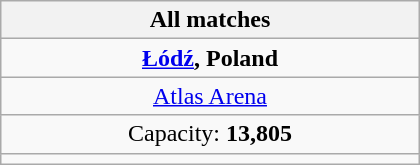<table class="wikitable" style="text-align:center" width=280>
<tr>
<th>All matches</th>
</tr>
<tr>
<td><strong><a href='#'>Łódź</a>, Poland</strong></td>
</tr>
<tr>
<td><a href='#'>Atlas Arena</a></td>
</tr>
<tr>
<td>Capacity: <strong>13,805</strong></td>
</tr>
<tr>
<td></td>
</tr>
</table>
